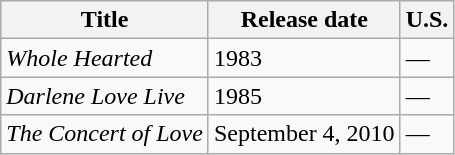<table class="wikitable">
<tr>
<th>Title</th>
<th>Release date</th>
<th>U.S.</th>
</tr>
<tr>
<td><em>Whole Hearted</em></td>
<td>1983</td>
<td>—</td>
</tr>
<tr>
<td><em>Darlene Love Live</em></td>
<td>1985</td>
<td>—</td>
</tr>
<tr>
<td><em>The Concert of Love</em></td>
<td>September 4, 2010</td>
<td>—</td>
</tr>
</table>
